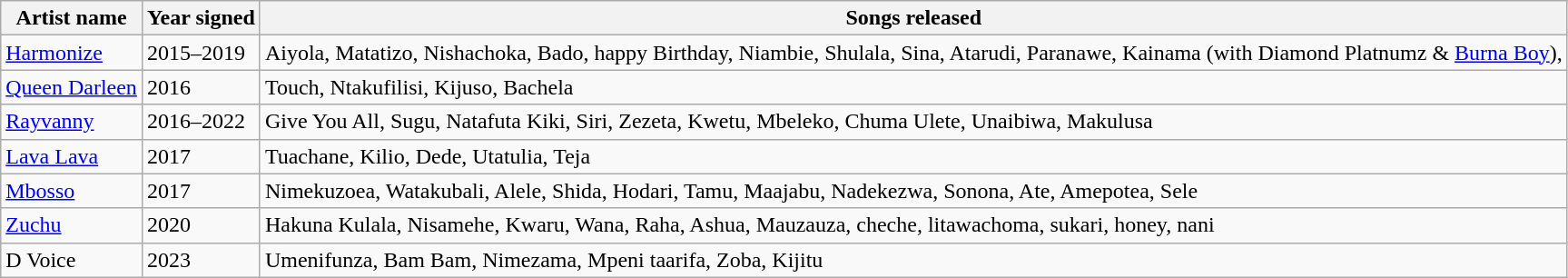<table class="wikitable">
<tr>
<th>Artist name</th>
<th>Year signed</th>
<th>Songs released</th>
</tr>
<tr>
<td><a href='#'>Harmonize</a></td>
<td>2015–2019</td>
<td>Aiyola, Matatizo, Nishachoka, Bado, happy Birthday, Niambie, Shulala, Sina, Atarudi, Paranawe, Kainama (with Diamond Platnumz & <a href='#'>Burna Boy</a>),</td>
</tr>
<tr>
<td><a href='#'>Queen Darleen</a></td>
<td>2016</td>
<td>Touch, Ntakufilisi, Kijuso, Bachela</td>
</tr>
<tr>
<td><a href='#'>Rayvanny</a></td>
<td>2016–2022</td>
<td>Give You All, Sugu, Natafuta Kiki, Siri, Zezeta, Kwetu, Mbeleko, Chuma Ulete, Unaibiwa, Makulusa</td>
</tr>
<tr>
<td><a href='#'>Lava Lava</a></td>
<td>2017</td>
<td>Tuachane, Kilio, Dede, Utatulia, Teja</td>
</tr>
<tr>
<td><a href='#'>Mbosso</a></td>
<td>2017</td>
<td>Nimekuzoea, Watakubali, Alele, Shida, Hodari, Tamu, Maajabu, Nadekezwa, Sonona, Ate, Amepotea, Sele</td>
</tr>
<tr>
<td><a href='#'>Zuchu</a></td>
<td>2020</td>
<td>Hakuna Kulala, Nisamehe, Kwaru, Wana, Raha, Ashua, Mauzauza, cheche, litawachoma, sukari, honey, nani</td>
</tr>
<tr>
<td>D Voice</td>
<td>2023</td>
<td>Umenifunza, Bam Bam, Nimezama, Mpeni taarifa, Zoba, Kijitu</td>
</tr>
</table>
